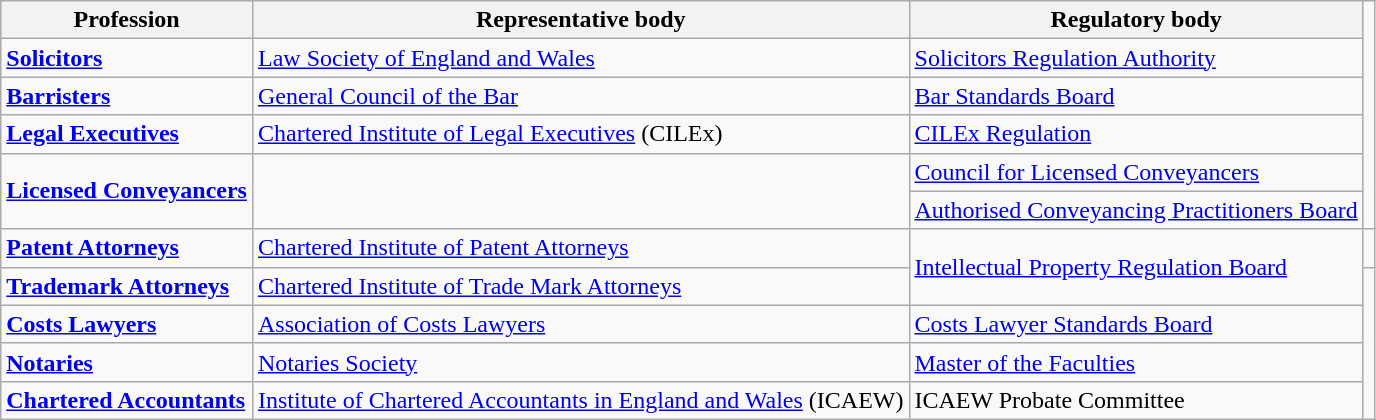<table class="wikitable sortable">
<tr>
<th>Profession</th>
<th>Representative body</th>
<th>Regulatory body</th>
</tr>
<tr>
<td><strong><a href='#'>Solicitors</a></strong></td>
<td><a href='#'>Law Society of England and Wales</a></td>
<td><a href='#'>Solicitors Regulation Authority</a></td>
</tr>
<tr>
<td><strong><a href='#'>Barristers</a></strong></td>
<td><a href='#'>General Council of the Bar</a></td>
<td><a href='#'>Bar Standards Board</a></td>
</tr>
<tr>
<td><strong><a href='#'>Legal Executives</a></strong></td>
<td><a href='#'>Chartered Institute of Legal Executives</a> (CILEx)</td>
<td><a href='#'>CILEx Regulation</a></td>
</tr>
<tr>
<td rowspan=2><strong><a href='#'>Licensed Conveyancers</a></strong></td>
<td rowspan=2></td>
<td><a href='#'>Council for Licensed Conveyancers</a></td>
</tr>
<tr>
<td><a href='#'>Authorised Conveyancing Practitioners Board</a></td>
</tr>
<tr>
<td><strong><a href='#'>Patent Attorneys</a></strong></td>
<td><a href='#'>Chartered Institute of Patent Attorneys</a></td>
<td rowspan=2><a href='#'>Intellectual Property Regulation Board</a></td>
<td></td>
</tr>
<tr>
<td><strong><a href='#'>Trademark Attorneys</a></strong></td>
<td><a href='#'>Chartered Institute of Trade Mark Attorneys</a></td>
</tr>
<tr>
<td><strong><a href='#'>Costs Lawyers</a></strong></td>
<td><a href='#'>Association of Costs Lawyers</a></td>
<td><a href='#'>Costs Lawyer Standards Board</a></td>
</tr>
<tr>
<td><strong><a href='#'>Notaries</a></strong></td>
<td><a href='#'>Notaries Society</a></td>
<td><a href='#'>Master of the Faculties</a></td>
</tr>
<tr>
<td><strong><a href='#'>Chartered Accountants</a></strong></td>
<td><a href='#'>Institute of Chartered Accountants in England and Wales</a> (ICAEW)</td>
<td>ICAEW Probate Committee</td>
</tr>
</table>
